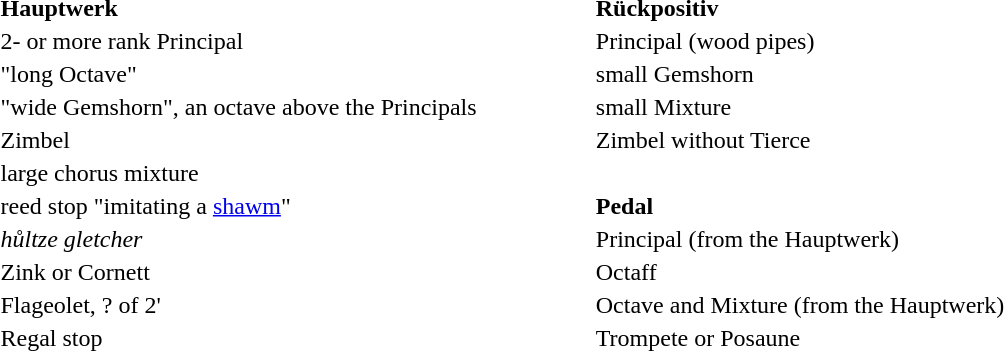<table style="width:740px">
<tr>
<td><strong>Hauptwerk</strong></td>
<td><strong>Rückpositiv</strong></td>
</tr>
<tr>
<td>2- or more rank Principal</td>
<td>Principal (wood pipes)</td>
</tr>
<tr>
<td>"long Octave"</td>
<td>small Gemshorn</td>
</tr>
<tr>
<td>"wide Gemshorn", an octave above the Principals</td>
<td>small Mixture</td>
</tr>
<tr>
<td>Zimbel</td>
<td>Zimbel without Tierce</td>
</tr>
<tr>
<td>large chorus mixture</td>
<td> </td>
</tr>
<tr>
<td>reed stop "imitating a <a href='#'>shawm</a>"</td>
<td><strong>Pedal</strong></td>
</tr>
<tr>
<td><em>hůltze gletcher</em></td>
<td>Principal (from the Hauptwerk)</td>
</tr>
<tr>
<td>Zink or Cornett</td>
<td>Octaff</td>
</tr>
<tr>
<td>Flageolet, ? of 2'</td>
<td>Octave and Mixture (from the Hauptwerk)</td>
</tr>
<tr>
<td>Regal stop</td>
<td>Trompete or Posaune</td>
</tr>
</table>
